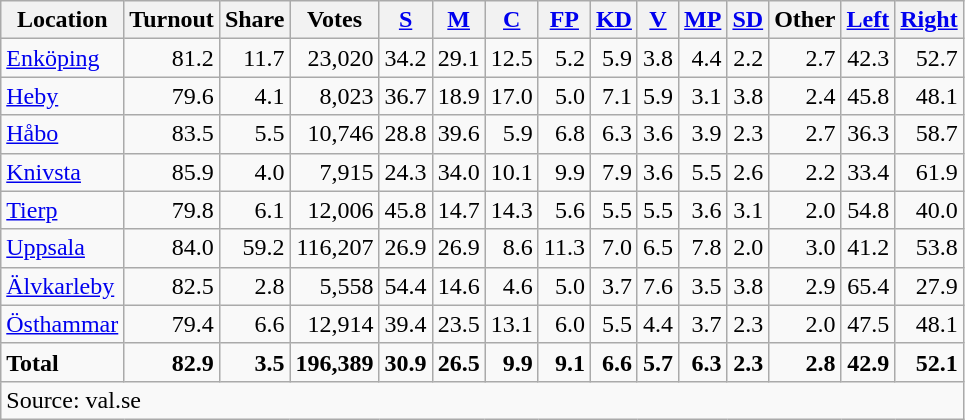<table class="wikitable sortable" style=text-align:right>
<tr>
<th>Location</th>
<th>Turnout</th>
<th>Share</th>
<th>Votes</th>
<th><a href='#'>S</a></th>
<th><a href='#'>M</a></th>
<th><a href='#'>C</a></th>
<th><a href='#'>FP</a></th>
<th><a href='#'>KD</a></th>
<th><a href='#'>V</a></th>
<th><a href='#'>MP</a></th>
<th><a href='#'>SD</a></th>
<th>Other</th>
<th><a href='#'>Left</a></th>
<th><a href='#'>Right</a></th>
</tr>
<tr>
<td align=left><a href='#'>Enköping</a></td>
<td>81.2</td>
<td>11.7</td>
<td>23,020</td>
<td>34.2</td>
<td>29.1</td>
<td>12.5</td>
<td>5.2</td>
<td>5.9</td>
<td>3.8</td>
<td>4.4</td>
<td>2.2</td>
<td>2.7</td>
<td>42.3</td>
<td>52.7</td>
</tr>
<tr>
<td align=left><a href='#'>Heby</a></td>
<td>79.6</td>
<td>4.1</td>
<td>8,023</td>
<td>36.7</td>
<td>18.9</td>
<td>17.0</td>
<td>5.0</td>
<td>7.1</td>
<td>5.9</td>
<td>3.1</td>
<td>3.8</td>
<td>2.4</td>
<td>45.8</td>
<td>48.1</td>
</tr>
<tr>
<td align=left><a href='#'>Håbo</a></td>
<td>83.5</td>
<td>5.5</td>
<td>10,746</td>
<td>28.8</td>
<td>39.6</td>
<td>5.9</td>
<td>6.8</td>
<td>6.3</td>
<td>3.6</td>
<td>3.9</td>
<td>2.3</td>
<td>2.7</td>
<td>36.3</td>
<td>58.7</td>
</tr>
<tr>
<td align=left><a href='#'>Knivsta</a></td>
<td>85.9</td>
<td>4.0</td>
<td>7,915</td>
<td>24.3</td>
<td>34.0</td>
<td>10.1</td>
<td>9.9</td>
<td>7.9</td>
<td>3.6</td>
<td>5.5</td>
<td>2.6</td>
<td>2.2</td>
<td>33.4</td>
<td>61.9</td>
</tr>
<tr>
<td align=left><a href='#'>Tierp</a></td>
<td>79.8</td>
<td>6.1</td>
<td>12,006</td>
<td>45.8</td>
<td>14.7</td>
<td>14.3</td>
<td>5.6</td>
<td>5.5</td>
<td>5.5</td>
<td>3.6</td>
<td>3.1</td>
<td>2.0</td>
<td>54.8</td>
<td>40.0</td>
</tr>
<tr>
<td align=left><a href='#'>Uppsala</a></td>
<td>84.0</td>
<td>59.2</td>
<td>116,207</td>
<td>26.9</td>
<td>26.9</td>
<td>8.6</td>
<td>11.3</td>
<td>7.0</td>
<td>6.5</td>
<td>7.8</td>
<td>2.0</td>
<td>3.0</td>
<td>41.2</td>
<td>53.8</td>
</tr>
<tr>
<td align=left><a href='#'>Älvkarleby</a></td>
<td>82.5</td>
<td>2.8</td>
<td>5,558</td>
<td>54.4</td>
<td>14.6</td>
<td>4.6</td>
<td>5.0</td>
<td>3.7</td>
<td>7.6</td>
<td>3.5</td>
<td>3.8</td>
<td>2.9</td>
<td>65.4</td>
<td>27.9</td>
</tr>
<tr>
<td align=left><a href='#'>Östhammar</a></td>
<td>79.4</td>
<td>6.6</td>
<td>12,914</td>
<td>39.4</td>
<td>23.5</td>
<td>13.1</td>
<td>6.0</td>
<td>5.5</td>
<td>4.4</td>
<td>3.7</td>
<td>2.3</td>
<td>2.0</td>
<td>47.5</td>
<td>48.1</td>
</tr>
<tr>
<td align=left><strong>Total</strong></td>
<td><strong>82.9</strong></td>
<td><strong>3.5</strong></td>
<td><strong>196,389</strong></td>
<td><strong>30.9</strong></td>
<td><strong>26.5</strong></td>
<td><strong>9.9</strong></td>
<td><strong>9.1</strong></td>
<td><strong>6.6</strong></td>
<td><strong>5.7</strong></td>
<td><strong>6.3</strong></td>
<td><strong>2.3</strong></td>
<td><strong>2.8</strong></td>
<td><strong>42.9</strong></td>
<td><strong>52.1</strong></td>
</tr>
<tr>
<td align=left colspan=15>Source: val.se </td>
</tr>
</table>
